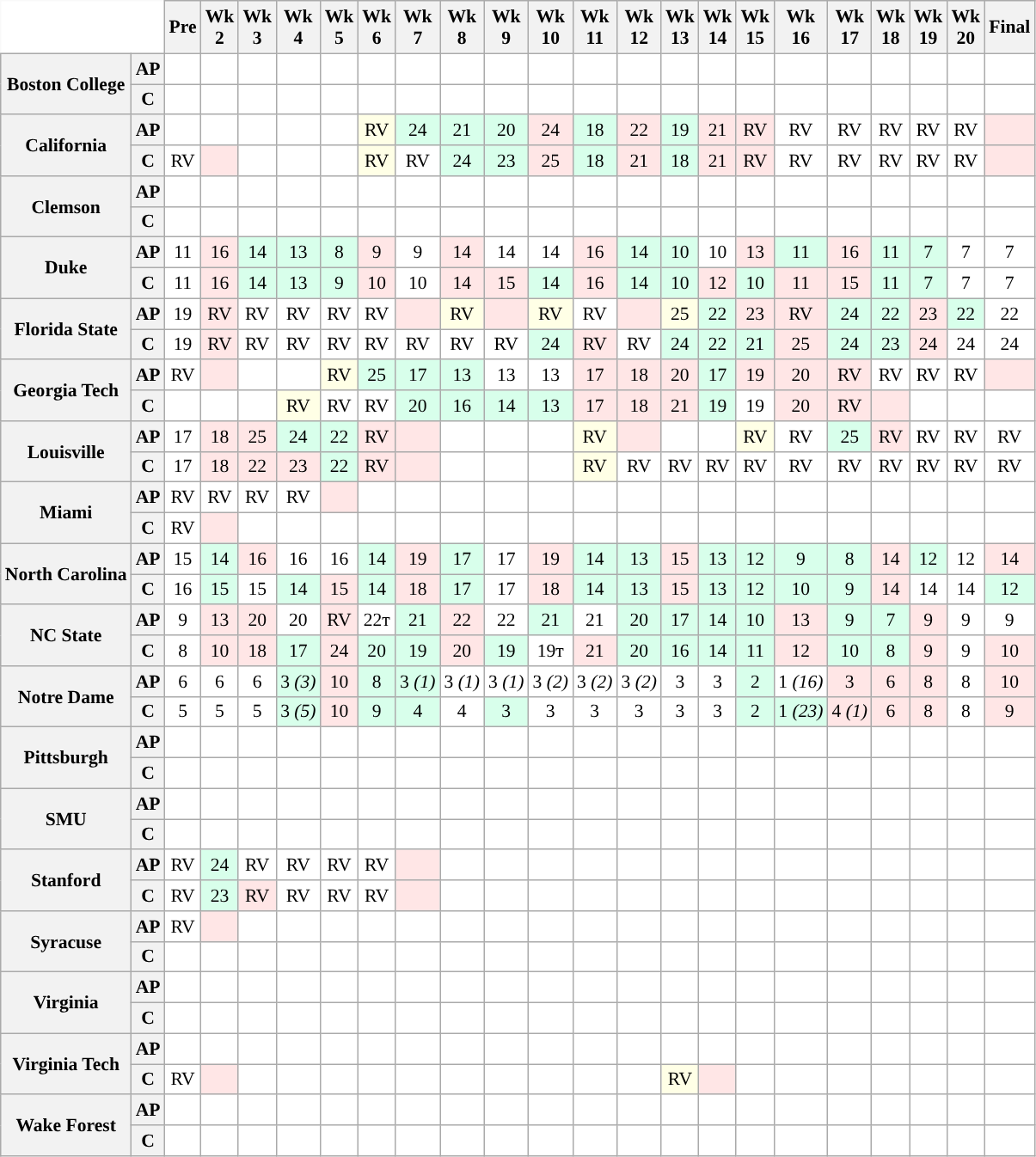<table class="wikitable" style="white-space:nowrap;font-size:90%;">
<tr>
<th colspan=2 style="background:white; border-top-style:hidden; border-left-style:hidden;"> </th>
<th>Pre</th>
<th>Wk<br>2</th>
<th>Wk<br>3</th>
<th>Wk<br>4</th>
<th>Wk<br>5</th>
<th>Wk<br>6</th>
<th>Wk<br>7</th>
<th>Wk<br>8</th>
<th>Wk<br>9</th>
<th>Wk<br>10</th>
<th>Wk<br>11</th>
<th>Wk<br>12</th>
<th>Wk<br>13</th>
<th>Wk<br>14</th>
<th>Wk<br>15</th>
<th>Wk<br>16</th>
<th>Wk<br>17</th>
<th>Wk<br>18</th>
<th>Wk<br>19</th>
<th>Wk<br>20</th>
<th>Final</th>
</tr>
<tr style="text-align:center;">
<th rowspan=2>Boston College</th>
<th>AP</th>
<td style="background:#FFF;"></td>
<td style="background:#FFF;"></td>
<td style="background:#FFF;"></td>
<td style="background:#FFF;"></td>
<td style="background:#FFF;"></td>
<td style="background:#FFF;"></td>
<td style="background:#FFF;"></td>
<td style="background:#FFF;"></td>
<td style="background:#FFF;"></td>
<td style="background:#FFF;"></td>
<td style="background:#FFF;"></td>
<td style="background:#FFF;"></td>
<td style="background:#FFF;"></td>
<td style="background:#FFF;"></td>
<td style="background:#FFF;"></td>
<td style="background:#FFF;"></td>
<td style="background:#FFF;"></td>
<td style="background:#FFF;"></td>
<td style="background:#FFF;"></td>
<td style="background:#FFF;"></td>
<td style="background:#FFF;"></td>
</tr>
<tr style="text-align:center;">
<th>C</th>
<td style="background:#FFF;"></td>
<td style="background:#FFF;"></td>
<td style="background:#FFF;"></td>
<td style="background:#FFF;"></td>
<td style="background:#FFF;"></td>
<td style="background:#FFF;"></td>
<td style="background:#FFF;"></td>
<td style="background:#FFF;"></td>
<td style="background:#FFF;"></td>
<td style="background:#FFF;"></td>
<td style="background:#FFF;"></td>
<td style="background:#FFF;"></td>
<td style="background:#FFF;"></td>
<td style="background:#FFF;"></td>
<td style="background:#FFF;"></td>
<td style="background:#FFF;"></td>
<td style="background:#FFF;"></td>
<td style="background:#FFF;"></td>
<td style="background:#FFF;"></td>
<td style="background:#FFF;"></td>
<td style="background:#FFF;"></td>
</tr>
<tr style="text-align:center;">
<th rowspan=2>California</th>
<th>AP</th>
<td style="background:#FFF;"></td>
<td style="background:#FFF;"></td>
<td style="background:#FFF;"></td>
<td style="background:#FFF;"></td>
<td style="background:#FFF;"></td>
<td style="background:#FFFFE6;"> RV</td>
<td style="background:#D8FFEB;"> 24</td>
<td style="background:#D8FFEB;"> 21</td>
<td style="background:#D8FFEB;"> 20</td>
<td style="background:#FFE6E6;"> 24</td>
<td style="background:#D8FFEB;"> 18</td>
<td style="background:#FFE6E6;"> 22</td>
<td style="background:#D8FFEB;"> 19</td>
<td style="background:#FFE6E6;"> 21</td>
<td style="background:#FFE6E6;"> RV</td>
<td style="background:#FFF;"> RV</td>
<td style="background:#FFF;"> RV</td>
<td style="background:#FFF;"> RV</td>
<td style="background:#FFF;"> RV</td>
<td style="background:#FFF;"> RV</td>
<td style="background:#FFE6E6;"></td>
</tr>
<tr style="text-align:center;">
<th>C</th>
<td style="background:#FFF;"> RV</td>
<td style="background:#FFE6E6;"></td>
<td style="background:#FFF;"></td>
<td style="background:#FFF;"></td>
<td style="background:#FFF;"></td>
<td style="background:#FFFFE6;"> RV</td>
<td style="background:#FFF;"> RV</td>
<td style="background:#D8FFEB;"> 24</td>
<td style="background:#D8FFEB;"> 23</td>
<td style="background:#FFE6E6;"> 25</td>
<td style="background:#D8FFEB;"> 18</td>
<td style="background:#FFE6E6;"> 21</td>
<td style="background:#D8FFEB;"> 18</td>
<td style="background:#FFE6E6;"> 21</td>
<td style="background:#FFE6E6;"> RV</td>
<td style="background:#FFF;"> RV</td>
<td style="background:#FFF;"> RV</td>
<td style="background:#FFF;"> RV</td>
<td style="background:#FFF;"> RV</td>
<td style="background:#FFF;"> RV</td>
<td style="background:#FFE6E6;"></td>
</tr>
<tr style="text-align:center;">
<th rowspan=2>Clemson</th>
<th>AP</th>
<td style="background:#FFF;"></td>
<td style="background:#FFF;"></td>
<td style="background:#FFF;"></td>
<td style="background:#FFF;"></td>
<td style="background:#FFF;"></td>
<td style="background:#FFF;"></td>
<td style="background:#FFF;"></td>
<td style="background:#FFF;"></td>
<td style="background:#FFF;"></td>
<td style="background:#FFF;"></td>
<td style="background:#FFF;"></td>
<td style="background:#FFF;"></td>
<td style="background:#FFF;"></td>
<td style="background:#FFF;"></td>
<td style="background:#FFF;"></td>
<td style="background:#FFF;"></td>
<td style="background:#FFF;"></td>
<td style="background:#FFF;"></td>
<td style="background:#FFF;"></td>
<td style="background:#FFF;"></td>
<td style="background:#FFF;"></td>
</tr>
<tr style="text-align:center;">
<th>C</th>
<td style="background:#FFF;"></td>
<td style="background:#FFF;"></td>
<td style="background:#FFF;"></td>
<td style="background:#FFF;"></td>
<td style="background:#FFF;"></td>
<td style="background:#FFF;"></td>
<td style="background:#FFF;"></td>
<td style="background:#FFF;"></td>
<td style="background:#FFF;"></td>
<td style="background:#FFF;"></td>
<td style="background:#FFF;"></td>
<td style="background:#FFF;"></td>
<td style="background:#FFF;"></td>
<td style="background:#FFF;"></td>
<td style="background:#FFF;"></td>
<td style="background:#FFF;"></td>
<td style="background:#FFF;"></td>
<td style="background:#FFF;"></td>
<td style="background:#FFF;"></td>
<td style="background:#FFF;"></td>
<td style="background:#FFF;"></td>
</tr>
<tr style="text-align:center;">
<th rowspan=2>Duke</th>
<th>AP</th>
<td style="background:#FFF;"> 11</td>
<td style="background:#FFE6E6;"> 16</td>
<td style="background:#D8FFEB;"> 14</td>
<td style="background:#D8FFEB;"> 13</td>
<td style="background:#D8FFEB;"> 8</td>
<td style="background:#FFE6E6;"> 9</td>
<td style="background:#FFF;"> 9</td>
<td style="background:#FFE6E6;"> 14</td>
<td style="background:#FFF;"> 14</td>
<td style="background:#FFF;"> 14</td>
<td style="background:#FFE6E6;"> 16</td>
<td style="background:#D8FFEB;"> 14</td>
<td style="background:#D8FFEB;"> 10</td>
<td style="background:#FFF;"> 10</td>
<td style="background:#FFE6E6;"> 13</td>
<td style="background:#D8FFEB;"> 11</td>
<td style="background:#FFE6E6;"> 16</td>
<td style="background:#D8FFEB;"> 11</td>
<td style="background:#D8FFEB;"> 7</td>
<td style="background:#FFF;"> 7</td>
<td style="background:#FFF;"> 7</td>
</tr>
<tr style="text-align:center;">
<th>C</th>
<td style="background:#FFF;"> 11</td>
<td style="background:#FFE6E6;"> 16</td>
<td style="background:#D8FFEB;"> 14</td>
<td style="background:#D8FFEB;"> 13</td>
<td style="background:#D8FFEB;"> 9</td>
<td style="background:#FFE6E6;"> 10</td>
<td style="background:#FFF;"> 10</td>
<td style="background:#FFE6E6;"> 14</td>
<td style="background:#FFE6E6;"> 15</td>
<td style="background:#D8FFEB;"> 14</td>
<td style="background:#FFE6E6;"> 16</td>
<td style="background:#D8FFEB;"> 14</td>
<td style="background:#D8FFEB;"> 10</td>
<td style="background:#FFE6E6;"> 12</td>
<td style="background:#D8FFEB;"> 10</td>
<td style="background:#FFE6E6;"> 11</td>
<td style="background:#FFE6E6;"> 15</td>
<td style="background:#D8FFEB;"> 11</td>
<td style="background:#D8FFEB;"> 7</td>
<td style="background:#FFF;"> 7</td>
<td style="background:#FFF;"> 7</td>
</tr>
<tr style="text-align:center;">
<th rowspan=2>Florida State</th>
<th>AP</th>
<td style="background:#FFF;"> 19</td>
<td style="background:#FFE6E6;"> RV</td>
<td style="background:#FFF;"> RV</td>
<td style="background:#FFF;"> RV</td>
<td style="background:#FFF;"> RV</td>
<td style="background:#FFF;"> RV</td>
<td style="background:#FFE6E6;"></td>
<td style="background:#FFFFE6;"> RV</td>
<td style="background:#FFE6E6;"></td>
<td style="background:#FFFFE6;"> RV</td>
<td style="background:#FFF;"> RV</td>
<td style="background:#FFE6E6;"></td>
<td style="background:#FFFFE6;"> 25</td>
<td style="background:#D8FFEB;"> 22</td>
<td style="background:#FFE6E6;"> 23</td>
<td style="background:#FFE6E6;"> RV</td>
<td style="background:#D8FFEB;"> 24</td>
<td style="background:#D8FFEB;"> 22</td>
<td style="background:#FFE6E6;"> 23</td>
<td style="background:#D8FFEB;"> 22</td>
<td style="background:#FFF;"> 22</td>
</tr>
<tr style="text-align:center;">
<th>C</th>
<td style="background:#FFF;"> 19</td>
<td style="background:#FFE6E6;"> RV</td>
<td style="background:#FFF;"> RV</td>
<td style="background:#FFF;"> RV</td>
<td style="background:#FFF;"> RV</td>
<td style="background:#FFF;"> RV</td>
<td style="background:#FFF;"> RV</td>
<td style="background:#FFF;"> RV</td>
<td style="background:#FFF;"> RV</td>
<td style="background:#D8FFEB;"> 24</td>
<td style="background:#FFE6E6;"> RV</td>
<td style="background:#FFF;"> RV</td>
<td style="background:#D8FFEB;"> 24</td>
<td style="background:#D8FFEB;"> 22</td>
<td style="background:#D8FFEB;"> 21</td>
<td style="background:#FFE6E6;"> 25</td>
<td style="background:#D8FFEB;"> 24</td>
<td style="background:#D8FFEB;"> 23</td>
<td style="background:#FFE6E6;"> 24</td>
<td style="background:#FFF;"> 24</td>
<td style="background:#FFF;"> 24</td>
</tr>
<tr style="text-align:center;">
<th rowspan=2>Georgia Tech</th>
<th>AP</th>
<td style="background:#FFF;"> RV</td>
<td style="background:#FFE6E6;"></td>
<td style="background:#FFF;"></td>
<td style="background:#FFF;"></td>
<td style="background:#FFFFE6;"> RV</td>
<td style="background:#D8FFEB;"> 25</td>
<td style="background:#D8FFEB;"> 17</td>
<td style="background:#D8FFEB;"> 13</td>
<td style="background:#FFF;"> 13</td>
<td style="background:#FFF;"> 13</td>
<td style="background:#FFE6E6;"> 17</td>
<td style="background:#FFE6E6;"> 18</td>
<td style="background:#FFE6E6;"> 20</td>
<td style="background:#D8FFEB;"> 17</td>
<td style="background:#FFE6E6;"> 19</td>
<td style="background:#FFE6E6;"> 20</td>
<td style="background:#FFE6E6;"> RV</td>
<td style="background:#FFF;"> RV</td>
<td style="background:#FFF;"> RV</td>
<td style="background:#FFF;"> RV</td>
<td style="background:#FFE6E6;"></td>
</tr>
<tr style="text-align:center;">
<th>C</th>
<td style="background:#FFF;"></td>
<td style="background:#FFF;"></td>
<td style="background:#FFF;"></td>
<td style="background:#FFFFE6;"> RV</td>
<td style="background:#FFF;"> RV</td>
<td style="background:#FFF;"> RV</td>
<td style="background:#D8FFEB;"> 20</td>
<td style="background:#D8FFEB;"> 16</td>
<td style="background:#D8FFEB;"> 14</td>
<td style="background:#D8FFEB;"> 13</td>
<td style="background:#FFE6E6;"> 17</td>
<td style="background:#FFE6E6;"> 18</td>
<td style="background:#FFE6E6;"> 21</td>
<td style="background:#D8FFEB;"> 19</td>
<td style="background:#FFF;"> 19</td>
<td style="background:#FFE6E6;"> 20</td>
<td style="background:#FFE6E6;"> RV</td>
<td style="background:#FFE6E6;"></td>
<td style="background:#FFF;"></td>
<td style="background:#FFF;"></td>
<td style="background:#FFF;"></td>
</tr>
<tr style="text-align:center;">
<th rowspan=2>Louisville</th>
<th>AP</th>
<td style="background:#FFF;"> 17</td>
<td style="background:#FFE6E6;"> 18</td>
<td style="background:#FFE6E6;"> 25</td>
<td style="background:#D8FFEB;"> 24</td>
<td style="background:#D8FFEB;"> 22</td>
<td style="background:#FFE6E6;"> RV</td>
<td style="background:#FFE6E6;"></td>
<td style="background:#FFF;"></td>
<td style="background:#FFF;"></td>
<td style="background:#FFF;"></td>
<td style="background:#FFFFE6;"> RV</td>
<td style="background:#FFE6E6;"></td>
<td style="background:#FFF;"></td>
<td style="background:#FFF;"></td>
<td style="background:#FFFFE6;"> RV</td>
<td style="background:#FFF;"> RV</td>
<td style="background:#D8FFEB;"> 25</td>
<td style="background:#FFE6E6;"> RV</td>
<td style="background:#FFF;"> RV</td>
<td style="background:#FFF;"> RV</td>
<td style="background:#FFF;"> RV</td>
</tr>
<tr style="text-align:center;">
<th>C</th>
<td style="background:#FFF;"> 17</td>
<td style="background:#FFE6E6;"> 18</td>
<td style="background:#FFE6E6;"> 22</td>
<td style="background:#FFE6E6;"> 23</td>
<td style="background:#D8FFEB;"> 22</td>
<td style="background:#FFE6E6;"> RV</td>
<td style="background:#FFE6E6;"></td>
<td style="background:#FFF;"></td>
<td style="background:#FFF;"></td>
<td style="background:#FFF;"></td>
<td style="background:#FFFFE6;"> RV</td>
<td style="background:#FFF;"> RV</td>
<td style="background:#FFF;"> RV</td>
<td style="background:#FFF;"> RV</td>
<td style="background:#FFF;"> RV</td>
<td style="background:#FFF;"> RV</td>
<td style="background:#FFF;"> RV</td>
<td style="background:#FFF;"> RV</td>
<td style="background:#FFF;"> RV</td>
<td style="background:#FFF;"> RV</td>
<td style="background:#FFF;"> RV</td>
</tr>
<tr style="text-align:center;">
<th rowspan=2>Miami</th>
<th>AP</th>
<td style="background:#FFF;"> RV</td>
<td style="background:#FFF;"> RV</td>
<td style="background:#FFF;"> RV</td>
<td style="background:#FFF;"> RV</td>
<td style="background:#FFE6E6;"></td>
<td style="background:#FFF;"></td>
<td style="background:#FFF;"></td>
<td style="background:#FFF;"></td>
<td style="background:#FFF;"></td>
<td style="background:#FFF;"></td>
<td style="background:#FFF;"></td>
<td style="background:#FFF;"></td>
<td style="background:#FFF;"></td>
<td style="background:#FFF;"></td>
<td style="background:#FFF;"></td>
<td style="background:#FFF;"></td>
<td style="background:#FFF;"></td>
<td style="background:#FFF;"></td>
<td style="background:#FFF;"></td>
<td style="background:#FFF;"></td>
<td style="background:#FFF;"></td>
</tr>
<tr style="text-align:center;">
<th>C</th>
<td style="background:#FFF;"> RV</td>
<td style="background:#FFE6E6;"></td>
<td style="background:#FFF;"></td>
<td style="background:#FFF;"></td>
<td style="background:#FFF;"></td>
<td style="background:#FFF;"></td>
<td style="background:#FFF;"></td>
<td style="background:#FFF;"></td>
<td style="background:#FFF;"></td>
<td style="background:#FFF;"></td>
<td style="background:#FFF;"></td>
<td style="background:#FFF;"></td>
<td style="background:#FFF;"></td>
<td style="background:#FFF;"></td>
<td style="background:#FFF;"></td>
<td style="background:#FFF;"></td>
<td style="background:#FFF;"></td>
<td style="background:#FFF;"></td>
<td style="background:#FFF;"></td>
<td style="background:#FFF;"></td>
<td style="background:#FFF;"></td>
</tr>
<tr style="text-align:center;">
<th rowspan=2>North Carolina</th>
<th>AP</th>
<td style="background:#FFF;"> 15</td>
<td style="background:#D8FFEB;"> 14</td>
<td style="background:#FFE6E6;"> 16</td>
<td style="background:#FFF;"> 16</td>
<td style="background:#FFF;"> 16</td>
<td style="background:#D8FFEB;"> 14</td>
<td style="background:#FFE6E6;"> 19</td>
<td style="background:#D8FFEB;"> 17</td>
<td style="background:#FFF;"> 17</td>
<td style="background:#FFE6E6;"> 19</td>
<td style="background:#D8FFEB;"> 14</td>
<td style="background:#D8FFEB;"> 13</td>
<td style="background:#FFE6E6;"> 15</td>
<td style="background:#D8FFEB;"> 13</td>
<td style="background:#D8FFEB;"> 12</td>
<td style="background:#D8FFEB;"> 9</td>
<td style="background:#D8FFEB;"> 8</td>
<td style="background:#FFE6E6;"> 14</td>
<td style="background:#D8FFEB;"> 12</td>
<td style="background:#FFF;"> 12</td>
<td style="background:#FFE6E6;"> 14</td>
</tr>
<tr style="text-align:center;">
<th>C</th>
<td style="background:#FFF;"> 16</td>
<td style="background:#D8FFEB;"> 15</td>
<td style="background:#FFF;"> 15</td>
<td style="background:#D8FFEB;"> 14</td>
<td style="background:#FFE6E6;"> 15</td>
<td style="background:#D8FFEB;"> 14</td>
<td style="background:#FFE6E6;"> 18</td>
<td style="background:#D8FFEB;"> 17</td>
<td style="background:#FFF;"> 17</td>
<td style="background:#FFE6E6;"> 18</td>
<td style="background:#D8FFEB;"> 14</td>
<td style="background:#D8FFEB;"> 13</td>
<td style="background:#FFE6E6;"> 15</td>
<td style="background:#D8FFEB;"> 13</td>
<td style="background:#D8FFEB;"> 12</td>
<td style="background:#D8FFEB;">10</td>
<td style="background:#D8FFEB;"> 9</td>
<td style="background:#FFE6E6;"> 14</td>
<td style="background:#FFF;"> 14</td>
<td style="background:#FFF;"> 14</td>
<td style="background:#D8FFEB;"> 12</td>
</tr>
<tr style="text-align:center;">
<th rowspan=2>NC State</th>
<th>AP</th>
<td style="background:#FFF;"> 9</td>
<td style="background:#FFE6E6;"> 13</td>
<td style="background:#FFE6E6;"> 20</td>
<td style="background:#FFF;"> 20</td>
<td style="background:#FFE6E6;"> RV</td>
<td style="background:#FFF;"> 22т</td>
<td style="background:#D8FFEB;"> 21</td>
<td style="background:#FFE6E6;"> 22</td>
<td style="background:#FFF;"> 22</td>
<td style="background:#D8FFEB;"> 21</td>
<td style="background:#FFF;"> 21</td>
<td style="background:#D8FFEB;"> 20</td>
<td style="background:#D8FFEB;"> 17</td>
<td style="background:#D8FFEB;"> 14</td>
<td style="background:#D8FFEB;"> 10</td>
<td style="background:#FFE6E6;"> 13</td>
<td style="background:#D8FFEB;"> 9</td>
<td style="background:#D8FFEB;"> 7</td>
<td style="background:#FFE6E6;"> 9</td>
<td style="background:#FFF;"> 9</td>
<td style="background:#FFF;"> 9</td>
</tr>
<tr style="text-align:center;">
<th>C</th>
<td style="background:#FFF;"> 8</td>
<td style="background:#FFE6E6;"> 10</td>
<td style="background:#FFE6E6;"> 18</td>
<td style="background:#D8FFEB;"> 17</td>
<td style="background:#FFE6E6;"> 24</td>
<td style="background:#D8FFEB;"> 20</td>
<td style="background:#D8FFEB;"> 19</td>
<td style="background:#FFE6E6;"> 20</td>
<td style="background:#D8FFEB;"> 19</td>
<td style="background:#FFF;"> 19т</td>
<td style="background:#FFE6E6;"> 21</td>
<td style="background:#D8FFEB;"> 20</td>
<td style="background:#D8FFEB;"> 16</td>
<td style="background:#D8FFEB;"> 14</td>
<td style="background:#D8FFEB;"> 11</td>
<td style="background:#FFE6E6;"> 12</td>
<td style="background:#D8FFEB;"> 10</td>
<td style="background:#D8FFEB;"> 8</td>
<td style="background:#FFE6E6;"> 9</td>
<td style="background:#FFF;"> 9</td>
<td style="background:#FFE6E6;"> 10</td>
</tr>
<tr style="text-align:center;">
<th rowspan=2>Notre Dame</th>
<th>AP</th>
<td style="background:#FFF;"> 6</td>
<td style="background:#FFF;"> 6</td>
<td style="background:#FFF;"> 6</td>
<td style="background:#D8FFEB;"> 3 <em>(3)</em></td>
<td style="background:#FFE6E6;"> 10</td>
<td style="background:#D8FFEB;"> 8</td>
<td style="background:#D8FFEB;"> 3 <em>(1)</em></td>
<td style="background:#FFF;"> 3 <em>(1)</em></td>
<td style="background:#FFF;"> 3 <em>(1)</em></td>
<td style="background:#FFF;"> 3 <em>(2)</em></td>
<td style="background:#FFF;"> 3 <em>(2)</em></td>
<td style="background:#FFF;"> 3 <em>(2)</em></td>
<td style="background:#FFF;"> 3</td>
<td style="background:#FFF;"> 3</td>
<td style="background:#D8FFEB;"> 2</td>
<td style="background:#FFF;"> 1 <em>(16)</em></td>
<td style="background:#FFE6E6;"> 3</td>
<td style="background:#FFE6E6;"> 6</td>
<td style="background:#FFE6E6;"> 8</td>
<td style="background:#FFF;"> 8</td>
<td style="background:#FFE6E6;"> 10</td>
</tr>
<tr style="text-align:center;">
<th>C</th>
<td style="background:#FFF;"> 5</td>
<td style="background:#FFF;"> 5</td>
<td style="background:#FFF;"> 5</td>
<td style="background:#D8FFEB;"> 3 <em>(5)</em></td>
<td style="background:#FFE6E6;"> 10</td>
<td style="background:#D8FFEB;"> 9</td>
<td style="background:#D8FFEB;"> 4</td>
<td style="background:#FFF;"> 4</td>
<td style="background:#D8FFEB;"> 3</td>
<td style="background:#FFF;"> 3</td>
<td style="background:#FFF;"> 3</td>
<td style="background:#FFF;"> 3</td>
<td style="background:#FFF;"> 3</td>
<td style="background:#FFF;"> 3</td>
<td style="background:#D8FFEB;"> 2</td>
<td style="background:#D8FFEB;"> 1 <em>(23)</em></td>
<td style="background:#FFE6E6;"> 4 <em>(1)</em></td>
<td style="background:#FFE6E6;"> 6</td>
<td style="background:#FFE6E6;"> 8</td>
<td style="background:#FFF;"> 8</td>
<td style="background:#FFE6E6;"> 9</td>
</tr>
<tr style="text-align:center;">
<th rowspan=2>Pittsburgh</th>
<th>AP</th>
<td style="background:#FFF;"></td>
<td style="background:#FFF;"></td>
<td style="background:#FFF;"></td>
<td style="background:#FFF;"></td>
<td style="background:#FFF;"></td>
<td style="background:#FFF;"></td>
<td style="background:#FFF;"></td>
<td style="background:#FFF;"></td>
<td style="background:#FFF;"></td>
<td style="background:#FFF;"></td>
<td style="background:#FFF;"></td>
<td style="background:#FFF;"></td>
<td style="background:#FFF;"></td>
<td style="background:#FFF;"></td>
<td style="background:#FFF;"></td>
<td style="background:#FFF;"></td>
<td style="background:#FFF;"></td>
<td style="background:#FFF;"></td>
<td style="background:#FFF;"></td>
<td style="background:#FFF;"></td>
<td style="background:#FFF;"></td>
</tr>
<tr style="text-align:center;">
<th>C</th>
<td style="background:#FFF;"></td>
<td style="background:#FFF;"></td>
<td style="background:#FFF;"></td>
<td style="background:#FFF;"></td>
<td style="background:#FFF;"></td>
<td style="background:#FFF;"></td>
<td style="background:#FFF;"></td>
<td style="background:#FFF;"></td>
<td style="background:#FFF;"></td>
<td style="background:#FFF;"></td>
<td style="background:#FFF;"></td>
<td style="background:#FFF;"></td>
<td style="background:#FFF;"></td>
<td style="background:#FFF;"></td>
<td style="background:#FFF;"></td>
<td style="background:#FFF;"></td>
<td style="background:#FFF;"></td>
<td style="background:#FFF;"></td>
<td style="background:#FFF;"></td>
<td style="background:#FFF;"></td>
<td style="background:#FFF;"></td>
</tr>
<tr style="text-align:center;">
<th rowspan=2>SMU</th>
<th>AP</th>
<td style="background:#FFF;"></td>
<td style="background:#FFF;"></td>
<td style="background:#FFF;"></td>
<td style="background:#FFF;"></td>
<td style="background:#FFF;"></td>
<td style="background:#FFF;"></td>
<td style="background:#FFF;"></td>
<td style="background:#FFF;"></td>
<td style="background:#FFF;"></td>
<td style="background:#FFF;"></td>
<td style="background:#FFF;"></td>
<td style="background:#FFF;"></td>
<td style="background:#FFF;"></td>
<td style="background:#FFF;"></td>
<td style="background:#FFF;"></td>
<td style="background:#FFF;"></td>
<td style="background:#FFF;"></td>
<td style="background:#FFF;"></td>
<td style="background:#FFF;"></td>
<td style="background:#FFF;"></td>
<td style="background:#FFF;"></td>
</tr>
<tr style="text-align:center;">
<th>C</th>
<td style="background:#FFF;"></td>
<td style="background:#FFF;"></td>
<td style="background:#FFF;"></td>
<td style="background:#FFF;"></td>
<td style="background:#FFF;"></td>
<td style="background:#FFF;"></td>
<td style="background:#FFF;"></td>
<td style="background:#FFF;"></td>
<td style="background:#FFF;"></td>
<td style="background:#FFF;"></td>
<td style="background:#FFF;"></td>
<td style="background:#FFF;"></td>
<td style="background:#FFF;"></td>
<td style="background:#FFF;"></td>
<td style="background:#FFF;"></td>
<td style="background:#FFF;"></td>
<td style="background:#FFF;"></td>
<td style="background:#FFF;"></td>
<td style="background:#FFF;"></td>
<td style="background:#FFF;"></td>
<td style="background:#FFF;"></td>
</tr>
<tr style="text-align:center;">
<th rowspan=2>Stanford</th>
<th>AP</th>
<td style="background:#FFF;"> RV</td>
<td style="background:#D8FFEB;"> 24</td>
<td style="background:#FFF;"> RV</td>
<td style="background:#FFF;"> RV</td>
<td style="background:#FFF;"> RV</td>
<td style="background:#FFF;"> RV</td>
<td style="background:#FFE6E6;"></td>
<td style="background:#FFF;"></td>
<td style="background:#FFF;"></td>
<td style="background:#FFF;"></td>
<td style="background:#FFF;"></td>
<td style="background:#FFF;"></td>
<td style="background:#FFF;"></td>
<td style="background:#FFF;"></td>
<td style="background:#FFF;"></td>
<td style="background:#FFF;"></td>
<td style="background:#FFF;"></td>
<td style="background:#FFF;"></td>
<td style="background:#FFF;"></td>
<td style="background:#FFF;"></td>
<td style="background:#FFF;"></td>
</tr>
<tr style="text-align:center;">
<th>C</th>
<td style="background:#FFF;"> RV</td>
<td style="background:#D8FFEB;"> 23</td>
<td style="background:#FFE6E6;"> RV</td>
<td style="background:#FFF;"> RV</td>
<td style="background:#FFF;"> RV</td>
<td style="background:#FFF;"> RV</td>
<td style="background:#FFE6E6;"></td>
<td style="background:#FFF;"></td>
<td style="background:#FFF;"></td>
<td style="background:#FFF;"></td>
<td style="background:#FFF;"></td>
<td style="background:#FFF;"></td>
<td style="background:#FFF;"></td>
<td style="background:#FFF;"></td>
<td style="background:#FFF;"></td>
<td style="background:#FFF;"></td>
<td style="background:#FFF;"></td>
<td style="background:#FFF;"></td>
<td style="background:#FFF;"></td>
<td style="background:#FFF;"></td>
<td style="background:#FFF;"></td>
</tr>
<tr style="text-align:center;">
<th rowspan=2>Syracuse</th>
<th>AP</th>
<td style="background:#FFF;"> RV</td>
<td style="background:#FFE6E6;"></td>
<td style="background:#FFF;"></td>
<td style="background:#FFF;"></td>
<td style="background:#FFF;"></td>
<td style="background:#FFF;"></td>
<td style="background:#FFF;"></td>
<td style="background:#FFF;"></td>
<td style="background:#FFF;"></td>
<td style="background:#FFF;"></td>
<td style="background:#FFF;"></td>
<td style="background:#FFF;"></td>
<td style="background:#FFF;"></td>
<td style="background:#FFF;"></td>
<td style="background:#FFF;"></td>
<td style="background:#FFF;"></td>
<td style="background:#FFF;"></td>
<td style="background:#FFF;"></td>
<td style="background:#FFF;"></td>
<td style="background:#FFF;"></td>
<td style="background:#FFF;"></td>
</tr>
<tr style="text-align:center;">
<th>C</th>
<td style="background:#FFF;"></td>
<td style="background:#FFF;"></td>
<td style="background:#FFF;"></td>
<td style="background:#FFF;"></td>
<td style="background:#FFF;"></td>
<td style="background:#FFF;"></td>
<td style="background:#FFF;"></td>
<td style="background:#FFF;"></td>
<td style="background:#FFF;"></td>
<td style="background:#FFF;"></td>
<td style="background:#FFF;"></td>
<td style="background:#FFF;"></td>
<td style="background:#FFF;"></td>
<td style="background:#FFF;"></td>
<td style="background:#FFF;"></td>
<td style="background:#FFF;"></td>
<td style="background:#FFF;"></td>
<td style="background:#FFF;"></td>
<td style="background:#FFF;"></td>
<td style="background:#FFF;"></td>
<td style="background:#FFF;"></td>
</tr>
<tr style="text-align:center;">
<th rowspan=2>Virginia</th>
<th>AP</th>
<td style="background:#FFF;"></td>
<td style="background:#FFF;"></td>
<td style="background:#FFF;"></td>
<td style="background:#FFF;"></td>
<td style="background:#FFF;"></td>
<td style="background:#FFF;"></td>
<td style="background:#FFF;"></td>
<td style="background:#FFF;"></td>
<td style="background:#FFF;"></td>
<td style="background:#FFF;"></td>
<td style="background:#FFF;"></td>
<td style="background:#FFF;"></td>
<td style="background:#FFF;"></td>
<td style="background:#FFF;"></td>
<td style="background:#FFF;"></td>
<td style="background:#FFF;"></td>
<td style="background:#FFF;"></td>
<td style="background:#FFF;"></td>
<td style="background:#FFF;"></td>
<td style="background:#FFF;"></td>
<td style="background:#FFF;"></td>
</tr>
<tr style="text-align:center;">
<th>C</th>
<td style="background:#FFF;"></td>
<td style="background:#FFF;"></td>
<td style="background:#FFF;"></td>
<td style="background:#FFF;"></td>
<td style="background:#FFF;"></td>
<td style="background:#FFF;"></td>
<td style="background:#FFF;"></td>
<td style="background:#FFF;"></td>
<td style="background:#FFF;"></td>
<td style="background:#FFF;"></td>
<td style="background:#FFF;"></td>
<td style="background:#FFF;"></td>
<td style="background:#FFF;"></td>
<td style="background:#FFF;"></td>
<td style="background:#FFF;"></td>
<td style="background:#FFF;"></td>
<td style="background:#FFF;"></td>
<td style="background:#FFF;"></td>
<td style="background:#FFF;"></td>
<td style="background:#FFF;"></td>
<td style="background:#FFF;"></td>
</tr>
<tr style="text-align:center;">
<th rowspan=2>Virginia Tech</th>
<th>AP</th>
<td style="background:#FFF;"></td>
<td style="background:#FFF;"></td>
<td style="background:#FFF;"></td>
<td style="background:#FFF;"></td>
<td style="background:#FFF;"></td>
<td style="background:#FFF;"></td>
<td style="background:#FFF;"></td>
<td style="background:#FFF;"></td>
<td style="background:#FFF;"></td>
<td style="background:#FFF;"></td>
<td style="background:#FFF;"></td>
<td style="background:#FFF;"></td>
<td style="background:#FFF;"></td>
<td style="background:#FFF;"></td>
<td style="background:#FFF;"></td>
<td style="background:#FFF;"></td>
<td style="background:#FFF;"></td>
<td style="background:#FFF;"></td>
<td style="background:#FFF;"></td>
<td style="background:#FFF;"></td>
<td style="background:#FFF;"></td>
</tr>
<tr style="text-align:center;">
<th>C</th>
<td style="background:#FFF;"> RV</td>
<td style="background:#FFE6E6;"></td>
<td style="background:#FFF;"></td>
<td style="background:#FFF;"></td>
<td style="background:#FFF;"></td>
<td style="background:#FFF;"></td>
<td style="background:#FFF;"></td>
<td style="background:#FFF;"></td>
<td style="background:#FFF;"></td>
<td style="background:#FFF;"></td>
<td style="background:#FFF;"></td>
<td style="background:#FFF;"></td>
<td style="background:#FFFFE6;"> RV</td>
<td style="background:#FFE6E6;"></td>
<td style="background:#FFF;"></td>
<td style="background:#FFF;"></td>
<td style="background:#FFF;"></td>
<td style="background:#FFF;"></td>
<td style="background:#FFF;"></td>
<td style="background:#FFF;"></td>
<td style="background:#FFF;"></td>
</tr>
<tr style="text-align:center;">
<th rowspan=2>Wake Forest</th>
<th>AP</th>
<td style="background:#FFF;"></td>
<td style="background:#FFF;"></td>
<td style="background:#FFF;"></td>
<td style="background:#FFF;"></td>
<td style="background:#FFF;"></td>
<td style="background:#FFF;"></td>
<td style="background:#FFF;"></td>
<td style="background:#FFF;"></td>
<td style="background:#FFF;"></td>
<td style="background:#FFF;"></td>
<td style="background:#FFF;"></td>
<td style="background:#FFF;"></td>
<td style="background:#FFF;"></td>
<td style="background:#FFF;"></td>
<td style="background:#FFF;"></td>
<td style="background:#FFF;"></td>
<td style="background:#FFF;"></td>
<td style="background:#FFF;"></td>
<td style="background:#FFF;"></td>
<td style="background:#FFF;"></td>
<td style="background:#FFF;"></td>
</tr>
<tr style="text-align:center;">
<th>C</th>
<td style="background:#FFF;"></td>
<td style="background:#FFF;"></td>
<td style="background:#FFF;"></td>
<td style="background:#FFF;"></td>
<td style="background:#FFF;"></td>
<td style="background:#FFF;"></td>
<td style="background:#FFF;"></td>
<td style="background:#FFF;"></td>
<td style="background:#FFF;"></td>
<td style="background:#FFF;"></td>
<td style="background:#FFF;"></td>
<td style="background:#FFF;"></td>
<td style="background:#FFF;"></td>
<td style="background:#FFF;"></td>
<td style="background:#FFF;"></td>
<td style="background:#FFF;"></td>
<td style="background:#FFF;"></td>
<td style="background:#FFF;"></td>
<td style="background:#FFF;"></td>
<td style="background:#FFF;"></td>
<td style="background:#FFF;"></td>
</tr>
</table>
